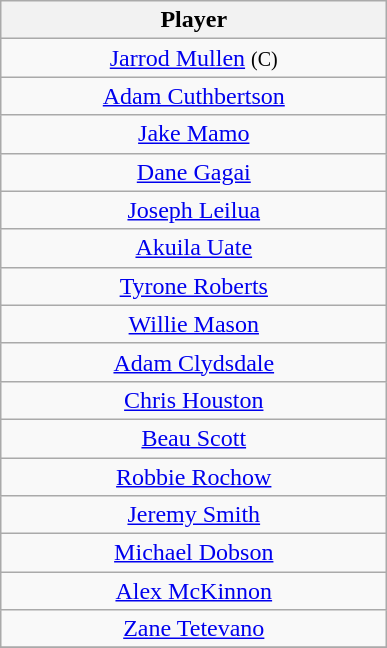<table class="wikitable" style="text-align: center;">
<tr>
<th style="width:250px;">Player</th>
</tr>
<tr>
<td><a href='#'>Jarrod Mullen</a> <small>(C)</small></td>
</tr>
<tr>
<td><a href='#'>Adam Cuthbertson</a></td>
</tr>
<tr>
<td><a href='#'>Jake Mamo</a></td>
</tr>
<tr>
<td><a href='#'>Dane Gagai</a></td>
</tr>
<tr>
<td><a href='#'>Joseph Leilua</a></td>
</tr>
<tr>
<td><a href='#'>Akuila Uate</a></td>
</tr>
<tr>
<td><a href='#'>Tyrone Roberts</a></td>
</tr>
<tr>
<td><a href='#'>Willie Mason</a></td>
</tr>
<tr>
<td><a href='#'>Adam Clydsdale</a></td>
</tr>
<tr>
<td><a href='#'>Chris Houston</a></td>
</tr>
<tr>
<td><a href='#'>Beau Scott</a></td>
</tr>
<tr>
<td><a href='#'>Robbie Rochow</a></td>
</tr>
<tr>
<td><a href='#'>Jeremy Smith</a></td>
</tr>
<tr>
<td><a href='#'>Michael Dobson</a></td>
</tr>
<tr>
<td><a href='#'>Alex McKinnon</a></td>
</tr>
<tr>
<td><a href='#'>Zane Tetevano</a></td>
</tr>
<tr>
</tr>
</table>
